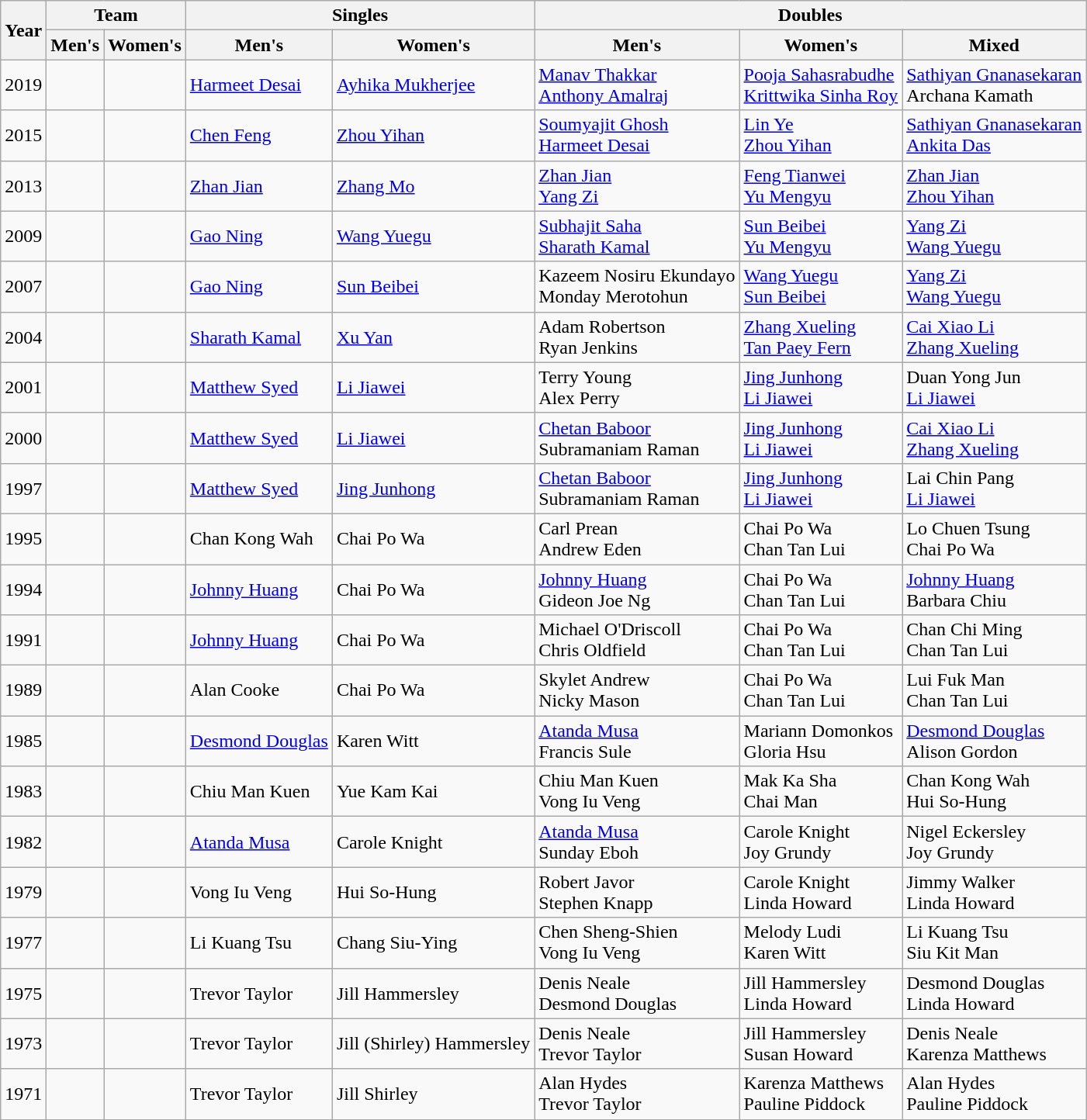<table class="wikitable">
<tr>
<th rowspan=2>Year</th>
<th colspan=2>Team</th>
<th colspan=2>Singles</th>
<th colspan=3>Doubles</th>
</tr>
<tr>
<th>Men's</th>
<th>Women's</th>
<th>Men's</th>
<th>Women's</th>
<th>Men's</th>
<th>Women's</th>
<th>Mixed</th>
</tr>
<tr>
<td>2019</td>
<td></td>
<td></td>
<td> <a href='#'>Harmeet Desai</a></td>
<td> <a href='#'>Ayhika Mukherjee</a></td>
<td> <a href='#'>Manav Thakkar</a><br><a href='#'>Anthony Amalraj</a></td>
<td> <a href='#'>Pooja Sahasrabudhe</a><br><a href='#'>Krittwika Sinha Roy</a></td>
<td> <a href='#'>Sathiyan Gnanasekaran</a>  <br> Archana Kamath</td>
</tr>
<tr>
<td>2015</td>
<td></td>
<td></td>
<td> <a href='#'>Chen Feng</a></td>
<td> <a href='#'>Zhou Yihan</a></td>
<td> <a href='#'>Soumyajit Ghosh</a> <br> <a href='#'>Harmeet Desai</a></td>
<td> <a href='#'>Lin Ye</a> <br> <a href='#'>Zhou Yihan</a></td>
<td> <a href='#'>Sathiyan Gnanasekaran</a>  <br> <a href='#'>Ankita Das</a></td>
</tr>
<tr>
<td>2013</td>
<td></td>
<td></td>
<td> <a href='#'>Zhan Jian</a></td>
<td> <a href='#'>Zhang Mo</a></td>
<td> <a href='#'>Zhan Jian</a> <br> <a href='#'>Yang Zi</a></td>
<td> <a href='#'>Feng Tianwei</a> <br> <a href='#'>Yu Mengyu</a></td>
<td> <a href='#'>Zhan Jian</a> <br> <a href='#'>Zhou Yihan</a></td>
</tr>
<tr>
<td>2009</td>
<td></td>
<td></td>
<td> <a href='#'>Gao Ning</a></td>
<td> <a href='#'>Wang Yuegu</a></td>
<td> <a href='#'>Subhajit Saha</a> <br> <a href='#'>Sharath Kamal</a></td>
<td> <a href='#'>Sun Beibei</a> <br> <a href='#'>Yu Mengyu</a></td>
<td> <a href='#'>Yang Zi</a> <br> <a href='#'>Wang Yuegu</a></td>
</tr>
<tr>
<td>2007</td>
<td></td>
<td></td>
<td> <a href='#'>Gao Ning</a></td>
<td> <a href='#'>Sun Beibei</a></td>
<td> Kazeem Nosiru Ekundayo <br> Monday Merotohun</td>
<td> <a href='#'>Wang Yuegu</a> <br> <a href='#'>Sun Beibei</a></td>
<td> <a href='#'>Yang Zi</a> <br> <a href='#'>Wang Yuegu</a></td>
</tr>
<tr>
<td>2004</td>
<td></td>
<td></td>
<td> <a href='#'>Sharath Kamal</a></td>
<td> <a href='#'>Xu Yan</a></td>
<td> Adam Robertson <br> Ryan Jenkins</td>
<td> <a href='#'>Zhang Xueling</a> <br> <a href='#'>Tan Paey Fern</a></td>
<td> <a href='#'>Cai Xiao Li</a> <br> <a href='#'>Zhang Xueling</a></td>
</tr>
<tr>
<td>2001</td>
<td></td>
<td></td>
<td> <a href='#'>Matthew Syed</a></td>
<td> <a href='#'>Li Jiawei</a></td>
<td> Terry Young <br> Alex Perry</td>
<td> <a href='#'>Jing Junhong</a> <br> <a href='#'>Li Jiawei</a></td>
<td> Duan Yong Jun <br> <a href='#'>Li Jiawei</a></td>
</tr>
<tr>
<td>2000</td>
<td></td>
<td></td>
<td> <a href='#'>Matthew Syed</a></td>
<td> <a href='#'>Li Jiawei</a></td>
<td> <a href='#'>Chetan Baboor</a> <br> Subramaniam Raman</td>
<td> <a href='#'>Jing Junhong</a> <br> <a href='#'>Li Jiawei</a></td>
<td> <a href='#'>Cai Xiao Li</a> <br> <a href='#'>Zhang Xueling</a></td>
</tr>
<tr>
<td>1997</td>
<td></td>
<td></td>
<td> <a href='#'>Matthew Syed</a></td>
<td> <a href='#'>Jing Junhong</a></td>
<td> <a href='#'>Chetan Baboor</a> <br> Subramaniam Raman</td>
<td> <a href='#'>Jing Junhong</a> <br> <a href='#'>Li Jiawei</a></td>
<td> Lai Chin Pang <br> <a href='#'>Li Jiawei</a></td>
</tr>
<tr>
<td>1995</td>
<td></td>
<td></td>
<td> Chan Kong Wah</td>
<td> Chai Po Wa</td>
<td> Carl Prean <br> Andrew Eden</td>
<td> Chai Po Wa <br> Chan Tan Lui</td>
<td> Lo Chuen Tsung <br> Chai Po Wa</td>
</tr>
<tr>
<td>1994</td>
<td></td>
<td></td>
<td> <a href='#'>Johnny Huang</a></td>
<td> Chai Po Wa</td>
<td> <a href='#'>Johnny Huang</a> <br> Gideon Joe Ng</td>
<td> Chai Po Wa <br> Chan Tan Lui</td>
<td> <a href='#'>Johnny Huang</a> <br> Barbara Chiu</td>
</tr>
<tr>
<td>1991</td>
<td></td>
<td></td>
<td> <a href='#'>Johnny Huang</a></td>
<td> Chai Po Wa</td>
<td> Michael O'Driscoll <br> Chris Oldfield</td>
<td> Chai Po Wa <br> Chan Tan Lui</td>
<td> Chan Chi Ming <br> Chan Tan Lui</td>
</tr>
<tr>
<td>1989</td>
<td></td>
<td></td>
<td> Alan Cooke</td>
<td> Chai Po Wa</td>
<td> Skylet Andrew <br> Nicky Mason</td>
<td> Chai Po Wa <br> Chan Tan Lui</td>
<td> Lui Fuk Man <br> Chan Tan Lui</td>
</tr>
<tr>
<td>1985</td>
<td></td>
<td></td>
<td> <a href='#'>Desmond Douglas</a></td>
<td> Karen Witt</td>
<td> <a href='#'>Atanda Musa</a> <br> Francis Sule</td>
<td> Mariann Domonkos <br> Gloria Hsu</td>
<td> <a href='#'>Desmond Douglas</a> <br> Alison Gordon</td>
</tr>
<tr>
<td>1983</td>
<td></td>
<td></td>
<td> Chiu Man Kuen</td>
<td> Yue Kam Kai</td>
<td> Chiu Man Kuen <br> Vong Iu Veng</td>
<td> Mak Ka Sha <br> Chai Man</td>
<td> Chan Kong Wah <br> Hui So-Hung</td>
</tr>
<tr>
<td>1982</td>
<td></td>
<td></td>
<td> <a href='#'>Atanda Musa</a></td>
<td> Carole Knight</td>
<td> <a href='#'>Atanda Musa</a> <br> Sunday Eboh</td>
<td> Carole Knight <br> Joy Grundy</td>
<td> Nigel Eckersley <br> Joy Grundy</td>
</tr>
<tr>
<td>1979</td>
<td></td>
<td></td>
<td> Vong Iu Veng</td>
<td> Hui So-Hung</td>
<td> Robert Javor <br> Stephen Knapp</td>
<td> Carole Knight <br> Linda Howard</td>
<td> Jimmy Walker <br> Linda Howard</td>
</tr>
<tr>
<td>1977</td>
<td></td>
<td></td>
<td> Li Kuang Tsu</td>
<td> Chang Siu-Ying</td>
<td> Chen Sheng-Shien <br> Vong Iu Veng</td>
<td> Melody Ludi <br> Karen Witt</td>
<td> Li Kuang Tsu <br> Siu Kit Man</td>
</tr>
<tr>
<td>1975</td>
<td></td>
<td></td>
<td> Trevor Taylor</td>
<td> Jill Hammersley</td>
<td> Denis Neale <br> Desmond Douglas</td>
<td> Jill Hammersley <br> Linda Howard</td>
<td> Desmond Douglas <br> Linda Howard</td>
</tr>
<tr>
<td>1973</td>
<td></td>
<td></td>
<td> Trevor Taylor</td>
<td> Jill (Shirley) Hammersley</td>
<td> Denis Neale <br> Trevor Taylor</td>
<td> Jill Hammersley <br> Susan Howard</td>
<td> Denis Neale <br> Karenza Matthews</td>
</tr>
<tr>
<td>1971</td>
<td></td>
<td></td>
<td> Trevor Taylor</td>
<td> Jill Shirley</td>
<td> Alan Hydes <br> Trevor Taylor</td>
<td> Karenza Matthews <br> Pauline Piddock</td>
<td> Alan Hydes <br> Pauline Piddock</td>
</tr>
</table>
